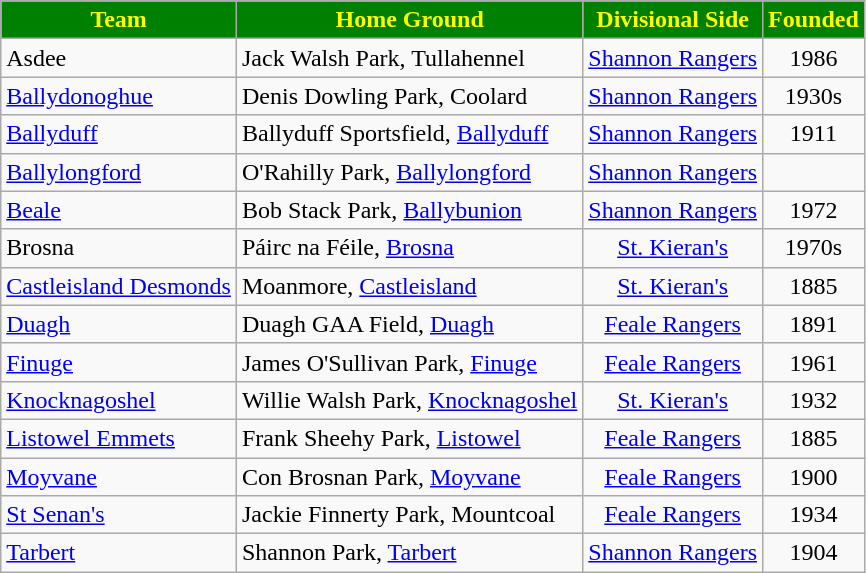<table class="wikitable sortable"style="text-align:center;">
<tr>
<th style="background:green;color:yellow">Team</th>
<th style="background:green;color:yellow">Home Ground</th>
<th style="background:green;color:yellow">Divisional Side</th>
<th style="background:green;color:yellow">Founded</th>
</tr>
<tr>
<td style="text-align:left"> Asdee</td>
<td style="text-align:left">Jack Walsh Park, Tullahennel</td>
<td> <a href='#'>Shannon Rangers</a></td>
<td>1986</td>
</tr>
<tr>
<td style="text-align:left"> <a href='#'>Ballydonoghue</a></td>
<td style="text-align:left">Denis Dowling Park, Coolard</td>
<td> <a href='#'>Shannon Rangers</a></td>
<td>1930s</td>
</tr>
<tr>
<td style="text-align:left"> <a href='#'>Ballyduff</a></td>
<td style="text-align:left">Ballyduff Sportsfield, <a href='#'>Ballyduff</a></td>
<td> <a href='#'>Shannon Rangers</a></td>
<td>1911</td>
</tr>
<tr>
<td style="text-align:left"> <a href='#'>Ballylongford</a></td>
<td style="text-align:left">O'Rahilly Park, <a href='#'>Ballylongford</a></td>
<td> <a href='#'>Shannon Rangers</a></td>
<td></td>
</tr>
<tr>
<td style="text-align:left"> <a href='#'>Beale</a></td>
<td style="text-align:left">Bob Stack Park, <a href='#'>Ballybunion</a></td>
<td> <a href='#'>Shannon Rangers</a></td>
<td>1972</td>
</tr>
<tr>
<td style="text-align:left"> Brosna</td>
<td style="text-align:left">Páirc na Féile, <a href='#'>Brosna</a></td>
<td> <a href='#'>St. Kieran's</a></td>
<td>1970s</td>
</tr>
<tr>
<td style="text-align:left"> <a href='#'>Castleisland Desmonds</a></td>
<td style="text-align:left">Moanmore, <a href='#'>Castleisland</a></td>
<td> <a href='#'>St. Kieran's</a></td>
<td>1885</td>
</tr>
<tr>
<td style="text-align:left"> <a href='#'>Duagh</a></td>
<td style="text-align:left">Duagh GAA Field, <a href='#'>Duagh</a></td>
<td> <a href='#'>Feale Rangers</a></td>
<td>1891</td>
</tr>
<tr>
<td style="text-align:left"> <a href='#'>Finuge</a></td>
<td style="text-align:left">James O'Sullivan Park, <a href='#'>Finuge</a></td>
<td> <a href='#'>Feale Rangers</a></td>
<td>1961</td>
</tr>
<tr>
<td style="text-align:left"> <a href='#'>Knocknagoshel</a></td>
<td style="text-align:left">Willie Walsh Park, <a href='#'>Knocknagoshel</a></td>
<td> <a href='#'>St. Kieran's</a></td>
<td>1932</td>
</tr>
<tr>
<td style="text-align:left"> <a href='#'>Listowel Emmets</a></td>
<td style="text-align:left">Frank Sheehy Park, <a href='#'>Listowel</a></td>
<td> <a href='#'>Feale Rangers</a></td>
<td>1885</td>
</tr>
<tr>
<td style="text-align:left"> <a href='#'>Moyvane</a></td>
<td style="text-align:left">Con Brosnan Park, <a href='#'>Moyvane</a></td>
<td> <a href='#'>Feale Rangers</a></td>
<td>1900</td>
</tr>
<tr>
<td style="text-align:left"> <a href='#'>St Senan's</a></td>
<td style="text-align:left">Jackie Finnerty Park, Mountcoal</td>
<td> <a href='#'>Feale Rangers</a></td>
<td>1934</td>
</tr>
<tr>
<td style="text-align:left"> <a href='#'>Tarbert</a></td>
<td style="text-align:left">Shannon Park, <a href='#'>Tarbert</a></td>
<td> <a href='#'>Shannon Rangers</a></td>
<td>1904</td>
</tr>
</table>
